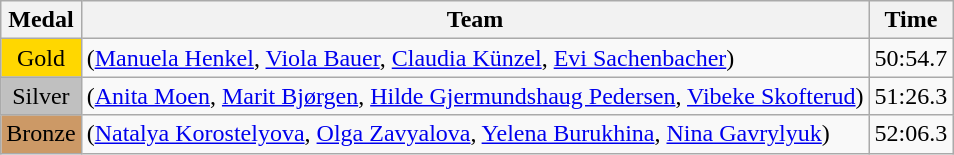<table class="wikitable">
<tr>
<th>Medal</th>
<th>Team</th>
<th>Time</th>
</tr>
<tr>
<td style="text-align:center;background-color:gold;">Gold</td>
<td> (<a href='#'>Manuela Henkel</a>, <a href='#'>Viola Bauer</a>, <a href='#'>Claudia Künzel</a>, <a href='#'>Evi Sachenbacher</a>)</td>
<td>50:54.7</td>
</tr>
<tr>
<td style="text-align:center;background-color:silver;">Silver</td>
<td> (<a href='#'>Anita Moen</a>, <a href='#'>Marit Bjørgen</a>, <a href='#'>Hilde Gjermundshaug Pedersen</a>, <a href='#'>Vibeke Skofterud</a>)</td>
<td>51:26.3</td>
</tr>
<tr>
<td style="text-align:center;background-color:#CC9966;">Bronze</td>
<td> (<a href='#'>Natalya Korostelyova</a>, <a href='#'>Olga Zavyalova</a>, <a href='#'>Yelena Burukhina</a>, <a href='#'>Nina Gavrylyuk</a>)</td>
<td>52:06.3</td>
</tr>
</table>
